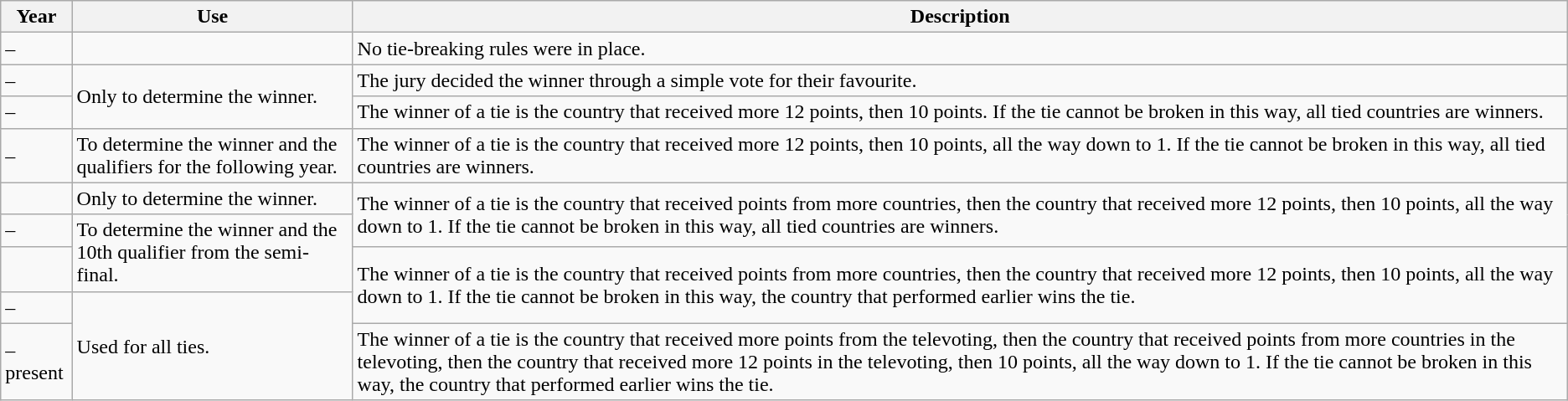<table class="wikitable plainrowheaders" style="text-align:left;">
<tr>
<th scope="col">Year</th>
<th scope="col">Use</th>
<th scope="col">Description</th>
</tr>
<tr>
<td class="nowrap">–</td>
<td></td>
<td>No tie-breaking rules were in place.</td>
</tr>
<tr>
<td class="nowrap">–</td>
<td rowspan="2">Only to determine the winner.</td>
<td>The jury decided the winner through a simple vote for their favourite.</td>
</tr>
<tr>
<td class="nowrap">–</td>
<td>The winner of a tie is the country that received more 12 points, then 10 points. If the tie cannot be broken in this way, all tied countries are winners.</td>
</tr>
<tr>
<td class="nowrap">–</td>
<td>To determine the winner and the qualifiers for the following year.</td>
<td>The winner of a tie is the country that received more 12 points, then 10 points, all the way down to 1. If the tie cannot be broken in this way, all tied countries are winners.</td>
</tr>
<tr>
<td class="nowrap"></td>
<td>Only to determine the winner.</td>
<td rowspan="2">The winner of a tie is the country that received points from more countries, then the country that received more 12 points, then 10 points, all the way down to 1. If the tie cannot be broken in this way, all tied countries are winners.</td>
</tr>
<tr>
<td class="nowrap">–</td>
<td rowspan="2">To determine the winner and the 10th qualifier from the semi-final.</td>
</tr>
<tr>
<td class="nowrap"></td>
<td rowspan="2">The winner of a tie is the country that received points from more countries, then the country that received more 12 points, then 10 points, all the way down to 1. If the tie cannot be broken in this way, the country that performed earlier wins the tie.</td>
</tr>
<tr>
<td class="nowrap">–</td>
<td rowspan="2">Used for all ties.</td>
</tr>
<tr>
<td class="nowrap">–present</td>
<td>The winner of a tie is the country that received more points from the televoting, then the country that received points from more countries in the televoting, then the country that received more 12 points in the televoting, then 10 points, all the way down to 1. If the tie cannot be broken in this way, the country that performed earlier wins the tie.</td>
</tr>
</table>
